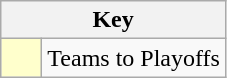<table class="wikitable" style="text-align: center;">
<tr>
<th colspan=2>Key</th>
</tr>
<tr>
<td style="background:#ffffcc; width:20px;"></td>
<td align=left>Teams to Playoffs</td>
</tr>
</table>
